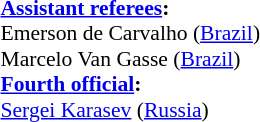<table width=50% style="font-size: 90%">
<tr>
<td><br><strong><a href='#'>Assistant referees</a>:</strong>
<br>Emerson de Carvalho (<a href='#'>Brazil</a>)
<br>Marcelo Van Gasse (<a href='#'>Brazil</a>)
<br><strong><a href='#'>Fourth official</a>:</strong>
<br><a href='#'>Sergei Karasev</a> (<a href='#'>Russia</a>)</td>
</tr>
</table>
